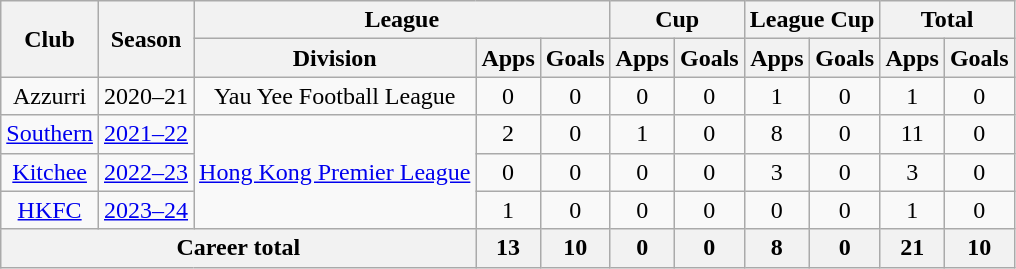<table class="wikitable" style="text-align: center">
<tr>
<th rowspan="2">Club</th>
<th rowspan="2">Season</th>
<th colspan="3">League</th>
<th colspan="2">Cup</th>
<th colspan="2">League Cup</th>
<th colspan="2">Total</th>
</tr>
<tr>
<th>Division</th>
<th>Apps</th>
<th>Goals</th>
<th>Apps</th>
<th>Goals</th>
<th>Apps</th>
<th>Goals</th>
<th>Apps</th>
<th>Goals</th>
</tr>
<tr>
<td>Azzurri</td>
<td>2020–21</td>
<td>Yau Yee Football League</td>
<td>0</td>
<td>0</td>
<td>0</td>
<td>0</td>
<td>1</td>
<td>0</td>
<td>1</td>
<td>0</td>
</tr>
<tr>
<td><a href='#'>Southern</a></td>
<td><a href='#'>2021–22</a></td>
<td rowspan="3"><a href='#'>Hong Kong Premier League</a></td>
<td>2</td>
<td>0</td>
<td>1</td>
<td>0</td>
<td>8</td>
<td>0</td>
<td>11</td>
<td>0</td>
</tr>
<tr>
<td><a href='#'>Kitchee</a></td>
<td><a href='#'>2022–23</a></td>
<td>0</td>
<td>0</td>
<td>0</td>
<td>0</td>
<td>3</td>
<td>0</td>
<td>3</td>
<td>0</td>
</tr>
<tr>
<td><a href='#'>HKFC</a></td>
<td><a href='#'>2023–24</a></td>
<td>1</td>
<td>0</td>
<td>0</td>
<td>0</td>
<td>0</td>
<td>0</td>
<td>1</td>
<td>0</td>
</tr>
<tr>
<th colspan="3">Career total</th>
<th>13</th>
<th>10</th>
<th>0</th>
<th>0</th>
<th>8</th>
<th>0</th>
<th>21</th>
<th>10</th>
</tr>
</table>
